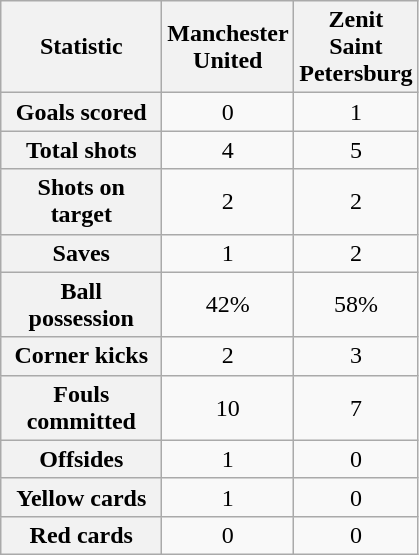<table class="wikitable plainrowheaders" style="text-align:center">
<tr>
<th scope="col" style="width:100px">Statistic</th>
<th scope="col" style="width:70px">Manchester United</th>
<th scope="col" style="width:70px">Zenit Saint Petersburg</th>
</tr>
<tr>
<th scope=row>Goals scored</th>
<td>0</td>
<td>1</td>
</tr>
<tr>
<th scope=row>Total shots</th>
<td>4</td>
<td>5</td>
</tr>
<tr>
<th scope=row>Shots on target</th>
<td>2</td>
<td>2</td>
</tr>
<tr>
<th scope=row>Saves</th>
<td>1</td>
<td>2</td>
</tr>
<tr>
<th scope=row>Ball possession</th>
<td>42%</td>
<td>58%</td>
</tr>
<tr>
<th scope=row>Corner kicks</th>
<td>2</td>
<td>3</td>
</tr>
<tr>
<th scope=row>Fouls committed</th>
<td>10</td>
<td>7</td>
</tr>
<tr>
<th scope=row>Offsides</th>
<td>1</td>
<td>0</td>
</tr>
<tr>
<th scope=row>Yellow cards</th>
<td>1</td>
<td>0</td>
</tr>
<tr>
<th scope=row>Red cards</th>
<td>0</td>
<td>0</td>
</tr>
</table>
